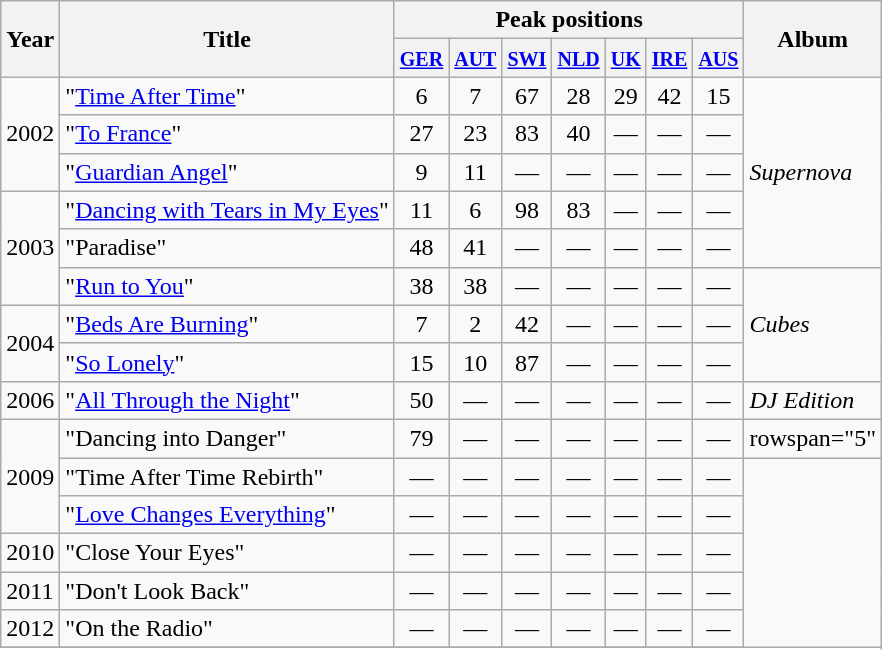<table class="wikitable">
<tr>
<th rowspan="2">Year</th>
<th rowspan="2">Title</th>
<th colspan="7">Peak positions</th>
<th rowspan="2">Album</th>
</tr>
<tr>
<th rowspan="1"><small><a href='#'>GER</a></small><br></th>
<th rowspan="1"><small><a href='#'>AUT</a></small><br></th>
<th rowspan="1"><small><a href='#'>SWI</a></small><br></th>
<th rowspan="1"><small><a href='#'>NLD</a></small><br></th>
<th rowspan="1"><small><a href='#'>UK</a></small><br></th>
<th rowspan="1"><small><a href='#'>IRE</a></small><br></th>
<th rowspan="1"><small><a href='#'>AUS</a></small><br></th>
</tr>
<tr>
<td rowspan="3">2002</td>
<td>"<a href='#'>Time After Time</a>"</td>
<td align="center">6</td>
<td align="center">7</td>
<td align="center">67</td>
<td align="center">28</td>
<td align="center">29</td>
<td align="center">42</td>
<td align="center">15</td>
<td rowspan="5"><em>Supernova</em></td>
</tr>
<tr>
<td>"<a href='#'>To France</a>"</td>
<td align="center">27</td>
<td align="center">23</td>
<td align="center">83</td>
<td align="center">40</td>
<td align="center">—</td>
<td align="center">—</td>
<td align="center">—</td>
</tr>
<tr>
<td>"<a href='#'>Guardian Angel</a>"</td>
<td align="center">9</td>
<td align="center">11</td>
<td align="center">—</td>
<td align="center">—</td>
<td align="center">—</td>
<td align="center">—</td>
<td align="center">—</td>
</tr>
<tr>
<td rowspan="3">2003</td>
<td>"<a href='#'>Dancing with Tears in My Eyes</a>"</td>
<td align="center">11</td>
<td align="center">6</td>
<td align="center">98</td>
<td align="center">83</td>
<td align="center">—</td>
<td align="center">—</td>
<td align="center">—</td>
</tr>
<tr>
<td>"Paradise"</td>
<td align="center">48</td>
<td align="center">41</td>
<td align="center">—</td>
<td align="center">—</td>
<td align="center">—</td>
<td align="center">—</td>
<td align="center">—</td>
</tr>
<tr>
<td>"<a href='#'>Run to You</a>"</td>
<td align="center">38</td>
<td align="center">38</td>
<td align="center">—</td>
<td align="center">—</td>
<td align="center">—</td>
<td align="center">—</td>
<td align="center">—</td>
<td rowspan="3"><em>Cubes</em></td>
</tr>
<tr>
<td rowspan="2">2004</td>
<td>"<a href='#'>Beds Are Burning</a>"</td>
<td align="center">7</td>
<td align="center">2</td>
<td align="center">42</td>
<td align="center">—</td>
<td align="center">—</td>
<td align="center">—</td>
<td align="center">—</td>
</tr>
<tr>
<td>"<a href='#'>So Lonely</a>"</td>
<td align="center">15</td>
<td align="center">10</td>
<td align="center">87</td>
<td align="center">—</td>
<td align="center">—</td>
<td align="center">—</td>
<td align="center">—</td>
</tr>
<tr>
<td>2006</td>
<td>"<a href='#'>All Through the Night</a>"</td>
<td align="center">50</td>
<td align="center">—</td>
<td align="center">—</td>
<td align="center">—</td>
<td align="center">—</td>
<td align="center">—</td>
<td align="center">—</td>
<td><em>DJ Edition</em></td>
</tr>
<tr>
<td rowspan="3">2009</td>
<td>"Dancing into Danger"</td>
<td align="center">79</td>
<td align="center">—</td>
<td align="center">—</td>
<td align="center">—</td>
<td align="center">—</td>
<td align="center">—</td>
<td align="center">—</td>
<td>rowspan="5" </td>
</tr>
<tr>
<td>"Time After Time Rebirth"</td>
<td align="center">—</td>
<td align="center">—</td>
<td align="center">—</td>
<td align="center">—</td>
<td align="center">—</td>
<td align="center">—</td>
<td align="center">—</td>
</tr>
<tr>
<td>"<a href='#'>Love Changes Everything</a>"</td>
<td align="center">—</td>
<td align="center">—</td>
<td align="center">—</td>
<td align="center">—</td>
<td align="center">—</td>
<td align="center">—</td>
<td align="center">—</td>
</tr>
<tr>
<td>2010</td>
<td>"Close Your Eyes"</td>
<td align="center">—</td>
<td align="center">—</td>
<td align="center">—</td>
<td align="center">—</td>
<td align="center">—</td>
<td align="center">—</td>
<td align="center">—</td>
</tr>
<tr>
<td>2011</td>
<td>"Don't Look Back"</td>
<td align="center">—</td>
<td align="center">—</td>
<td align="center">—</td>
<td align="center">—</td>
<td align="center">—</td>
<td align="center">—</td>
<td align="center">—</td>
</tr>
<tr>
<td>2012</td>
<td>"On the Radio"</td>
<td align="center">—</td>
<td align="center">—</td>
<td align="center">—</td>
<td align="center">—</td>
<td align="center">—</td>
<td align="center">—</td>
<td align="center">—</td>
</tr>
<tr>
</tr>
</table>
